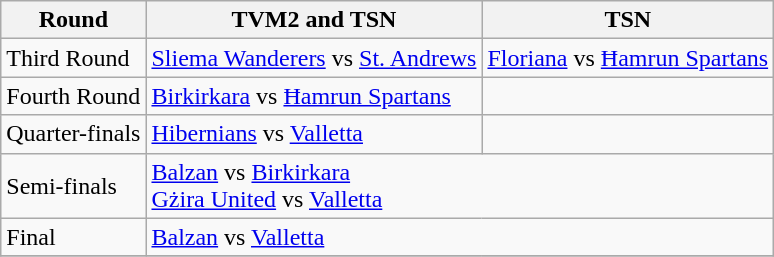<table class="wikitable">
<tr>
<th>Round</th>
<th>TVM2 and TSN</th>
<th>TSN</th>
</tr>
<tr>
<td>Third Round</td>
<td><a href='#'>Sliema Wanderers</a> vs <a href='#'>St. Andrews</a></td>
<td><a href='#'>Floriana</a> vs <a href='#'>Ħamrun Spartans</a></td>
</tr>
<tr>
<td>Fourth Round</td>
<td><a href='#'>Birkirkara</a> vs <a href='#'>Ħamrun Spartans</a></td>
<td></td>
</tr>
<tr>
<td>Quarter-finals</td>
<td><a href='#'>Hibernians</a> vs <a href='#'>Valletta</a></td>
<td></td>
</tr>
<tr>
<td>Semi-finals</td>
<td colspan="2"><a href='#'>Balzan</a> vs <a href='#'>Birkirkara</a><br><a href='#'>Gżira United</a> vs <a href='#'>Valletta</a></td>
</tr>
<tr>
<td>Final</td>
<td colspan="2"><a href='#'>Balzan</a> vs <a href='#'>Valletta</a></td>
</tr>
<tr>
</tr>
</table>
